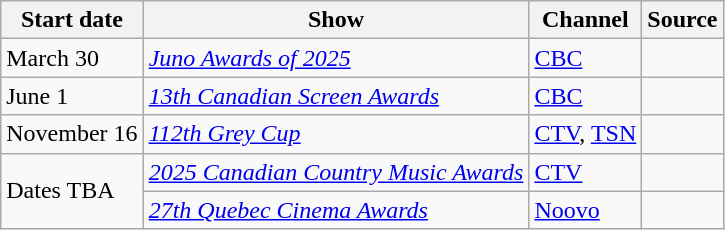<table class="wikitable">
<tr>
<th>Start date</th>
<th>Show</th>
<th>Channel</th>
<th>Source</th>
</tr>
<tr>
<td>March 30</td>
<td><em><a href='#'>Juno Awards of 2025</a></em></td>
<td><a href='#'>CBC</a></td>
<td></td>
</tr>
<tr>
<td>June 1</td>
<td><em><a href='#'>13th Canadian Screen Awards</a></em></td>
<td><a href='#'>CBC</a></td>
<td></td>
</tr>
<tr>
<td>November 16</td>
<td><em><a href='#'>112th Grey Cup</a></em></td>
<td><a href='#'>CTV</a>, <a href='#'>TSN</a></td>
<td></td>
</tr>
<tr>
<td rowspan=2>Dates TBA</td>
<td><em><a href='#'>2025 Canadian Country Music Awards</a></em></td>
<td><a href='#'>CTV</a></td>
<td></td>
</tr>
<tr>
<td><em><a href='#'>27th Quebec Cinema Awards</a></em></td>
<td><a href='#'>Noovo</a></td>
<td></td>
</tr>
</table>
